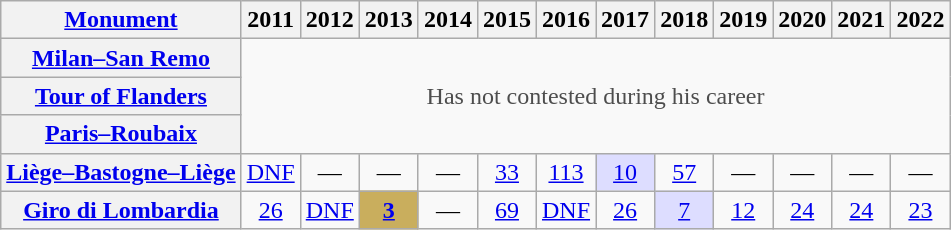<table class="wikitable plainrowheaders">
<tr>
<th><a href='#'>Monument</a></th>
<th scope="col">2011</th>
<th scope="col">2012</th>
<th scope="col">2013</th>
<th scope="col">2014</th>
<th scope="col">2015</th>
<th scope="col">2016</th>
<th scope="col">2017</th>
<th scope="col">2018</th>
<th scope="col">2019</th>
<th scope="col">2020</th>
<th scope="col">2021</th>
<th scope="col">2022</th>
</tr>
<tr style="text-align:center;">
<th scope="row"><a href='#'>Milan–San Remo</a></th>
<td style="color:#4d4d4d;" colspan=12 rowspan=3>Has not contested during his career</td>
</tr>
<tr style="text-align:center;">
<th scope="row"><a href='#'>Tour of Flanders</a></th>
</tr>
<tr style="text-align:center;">
<th scope="row"><a href='#'>Paris–Roubaix</a></th>
</tr>
<tr style="text-align:center;">
<th scope="row"><a href='#'>Liège–Bastogne–Liège</a></th>
<td><a href='#'>DNF</a></td>
<td>—</td>
<td>—</td>
<td>—</td>
<td><a href='#'>33</a></td>
<td><a href='#'>113</a></td>
<td style="background:#ddf;"><a href='#'>10</a></td>
<td><a href='#'>57</a></td>
<td>—</td>
<td>—</td>
<td>—</td>
<td>—</td>
</tr>
<tr style="text-align:center;">
<th scope="row"><a href='#'>Giro di Lombardia</a></th>
<td><a href='#'>26</a></td>
<td><a href='#'>DNF</a></td>
<td style="background:#C9AE5D;"><a href='#'><strong>3</strong></a></td>
<td>—</td>
<td><a href='#'>69</a></td>
<td><a href='#'>DNF</a></td>
<td><a href='#'>26</a></td>
<td style="background:#ddf;"><a href='#'>7</a></td>
<td><a href='#'>12</a></td>
<td><a href='#'>24</a></td>
<td><a href='#'>24</a></td>
<td><a href='#'>23</a></td>
</tr>
</table>
